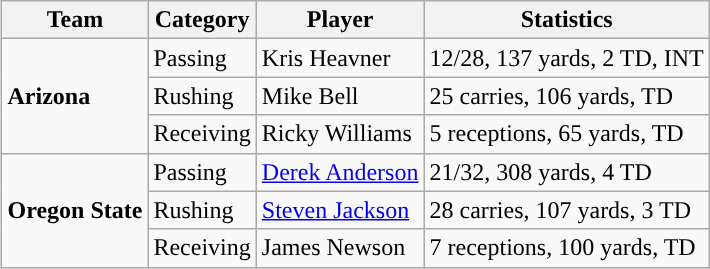<table class="wikitable" style="float: right;">
<tr>
<th>Team</th>
<th>Category</th>
<th>Player</th>
<th>Statistics</th>
</tr>
<tr>
<td rowspan=3><strong>Arizona</strong></td>
<td>Passing</td>
<td>Kris Heavner</td>
<td>12/28, 137 yards, 2 TD, INT</td>
</tr>
<tr>
<td>Rushing</td>
<td>Mike Bell</td>
<td>25 carries, 106 yards, TD</td>
</tr>
<tr>
<td>Receiving</td>
<td>Ricky Williams</td>
<td>5 receptions, 65 yards, TD</td>
</tr>
<tr>
<td rowspan=3><strong>Oregon State</strong></td>
<td>Passing</td>
<td><a href='#'>Derek Anderson</a></td>
<td>21/32, 308 yards, 4 TD</td>
</tr>
<tr>
<td>Rushing</td>
<td><a href='#'>Steven Jackson</a></td>
<td>28 carries, 107 yards, 3 TD</td>
</tr>
<tr>
<td>Receiving</td>
<td>James Newson</td>
<td>7 receptions, 100 yards, TD</td>
</tr>
</table>
